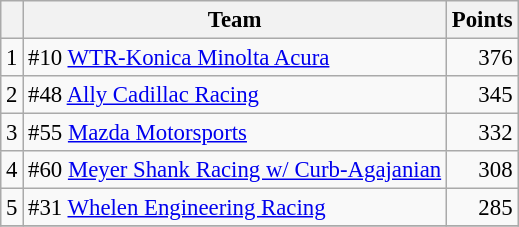<table class="wikitable" style="font-size: 95%;">
<tr>
<th scope="col"></th>
<th scope="col">Team</th>
<th scope="col">Points</th>
</tr>
<tr>
<td align=center>1</td>
<td> #10 <a href='#'>WTR-Konica Minolta Acura</a></td>
<td align=right>376</td>
</tr>
<tr>
<td align=center>2</td>
<td>#48 <a href='#'>Ally Cadillac Racing</a></td>
<td align=right>345</td>
</tr>
<tr>
<td align=center>3</td>
<td> #55 <a href='#'>Mazda Motorsports</a></td>
<td align=right>332</td>
</tr>
<tr>
<td align=center>4</td>
<td> #60 <a href='#'>Meyer Shank Racing w/ Curb-Agajanian</a></td>
<td align=right>308</td>
</tr>
<tr>
<td align=center>5</td>
<td> #31 <a href='#'>Whelen Engineering Racing</a></td>
<td align=right>285</td>
</tr>
<tr>
</tr>
</table>
